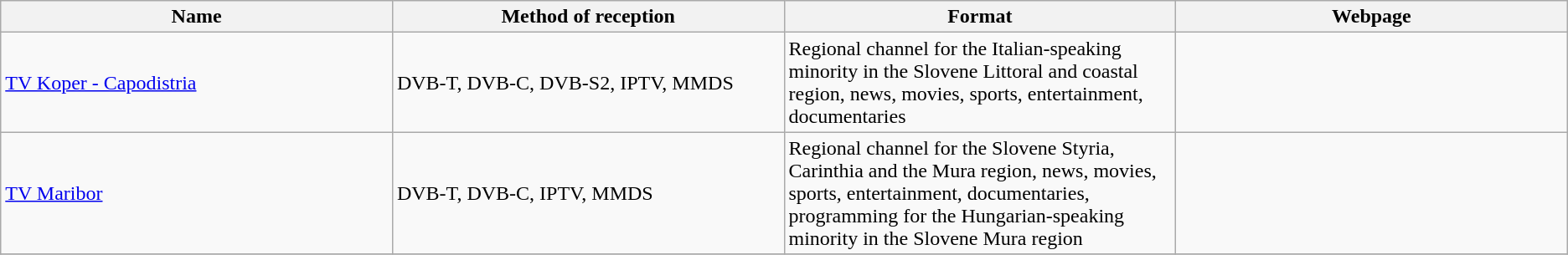<table class="wikitable">
<tr>
<th width="25%">Name</th>
<th width="25%">Method of reception</th>
<th width="25%">Format</th>
<th width="25%">Webpage</th>
</tr>
<tr>
<td><a href='#'>TV Koper - Capodistria</a></td>
<td>DVB-T, DVB-C, DVB-S2, IPTV, MMDS</td>
<td>Regional channel for the Italian-speaking minority in the Slovene Littoral and coastal region, news, movies, sports, entertainment, documentaries</td>
<td></td>
</tr>
<tr>
<td><a href='#'>TV Maribor</a></td>
<td>DVB-T, DVB-C, IPTV, MMDS</td>
<td>Regional channel for the Slovene Styria, Carinthia and the Mura region, news, movies, sports, entertainment, documentaries, programming for the Hungarian-speaking minority in the Slovene Mura region</td>
<td></td>
</tr>
<tr>
</tr>
</table>
